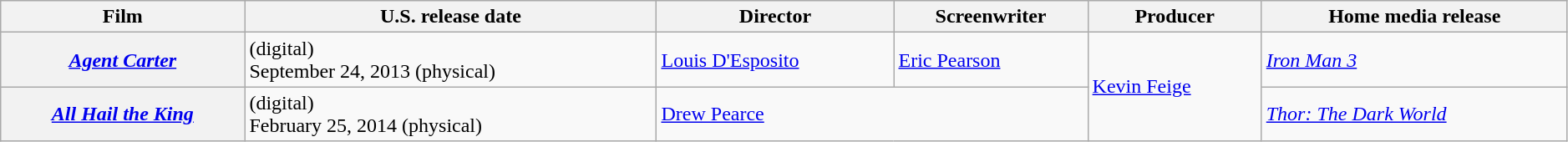<table class="wikitable plainrowheaders defaultcenter col2left" style="width: 99%;">
<tr>
<th scope="col">Film</th>
<th scope="col">U.S. release date</th>
<th scope="col">Director</th>
<th scope="col">Screenwriter</th>
<th scope="col">Producer</th>
<th scope="col">Home media release</th>
</tr>
<tr>
<th scope="row"><em><a href='#'>Agent Carter</a></em></th>
<td> (digital)<br>September 24, 2013 (physical)</td>
<td><a href='#'>Louis D'Esposito</a></td>
<td><a href='#'>Eric Pearson</a></td>
<td rowspan="2"><a href='#'>Kevin Feige</a></td>
<td><em><a href='#'>Iron Man 3</a></em></td>
</tr>
<tr>
<th scope="row"><em><a href='#'>All Hail the King</a></em></th>
<td> (digital)<br>February 25, 2014 (physical)</td>
<td colspan="2"><a href='#'>Drew Pearce</a></td>
<td><em><a href='#'>Thor: The Dark World</a></em></td>
</tr>
</table>
